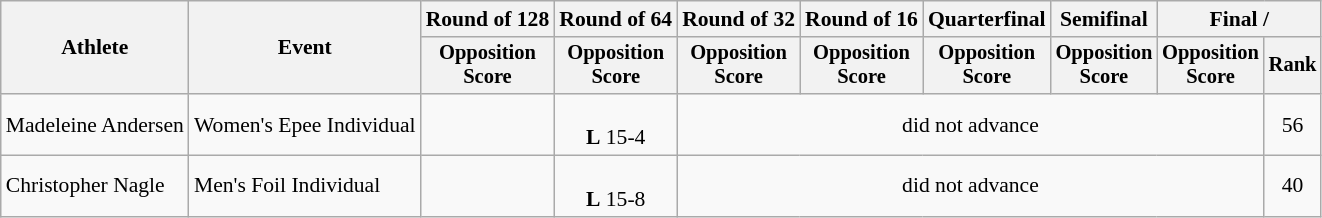<table class="wikitable" style="font-size:90%">
<tr>
<th rowspan=2>Athlete</th>
<th rowspan=2>Event</th>
<th>Round of 128</th>
<th>Round of 64</th>
<th>Round of 32</th>
<th>Round of 16</th>
<th>Quarterfinal</th>
<th>Semifinal</th>
<th colspan=2>Final / </th>
</tr>
<tr style="font-size:95%">
<th>Opposition<br>Score</th>
<th>Opposition<br>Score</th>
<th>Opposition<br>Score</th>
<th>Opposition<br>Score</th>
<th>Opposition<br>Score</th>
<th>Opposition<br>Score</th>
<th>Opposition<br>Score</th>
<th>Rank</th>
</tr>
<tr align=center>
<td align=left>Madeleine Andersen</td>
<td align=left>Women's Epee Individual</td>
<td></td>
<td><br><strong>L</strong> 15-4</td>
<td colspan=5>did not advance</td>
<td>56</td>
</tr>
<tr align=center>
<td align=left>Christopher Nagle</td>
<td align=left>Men's Foil Individual</td>
<td></td>
<td><br><strong>L</strong> 15-8</td>
<td colspan=5>did not advance</td>
<td>40</td>
</tr>
</table>
